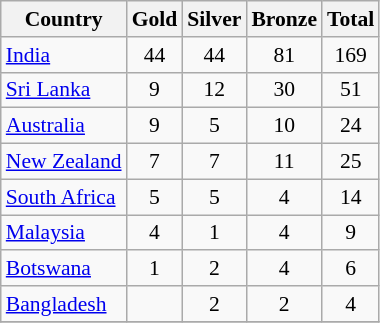<table class="wikitable" style="text-align:center; font-size:90%;">
<tr>
<th>Country</th>
<th>Gold</th>
<th>Silver</th>
<th>Bronze</th>
<th>Total</th>
</tr>
<tr>
<td align=left> <a href='#'>India</a></td>
<td>44</td>
<td>44</td>
<td>81</td>
<td>169</td>
</tr>
<tr>
<td align=left> <a href='#'>Sri Lanka</a></td>
<td>9</td>
<td>12</td>
<td>30</td>
<td>51</td>
</tr>
<tr>
<td align=left> <a href='#'>Australia</a></td>
<td>9</td>
<td>5</td>
<td>10</td>
<td>24</td>
</tr>
<tr>
<td align=left> <a href='#'>New Zealand</a></td>
<td>7</td>
<td>7</td>
<td>11</td>
<td>25</td>
</tr>
<tr>
<td align=left> <a href='#'>South Africa</a></td>
<td>5</td>
<td>5</td>
<td>4</td>
<td>14</td>
</tr>
<tr>
<td align=left> <a href='#'>Malaysia</a></td>
<td>4</td>
<td>1</td>
<td>4</td>
<td>9</td>
</tr>
<tr>
<td align=left> <a href='#'>Botswana</a></td>
<td>1</td>
<td>2</td>
<td>4</td>
<td>6</td>
</tr>
<tr>
<td align=left> <a href='#'>Bangladesh</a></td>
<td></td>
<td>2</td>
<td>2</td>
<td>4</td>
</tr>
<tr>
</tr>
</table>
